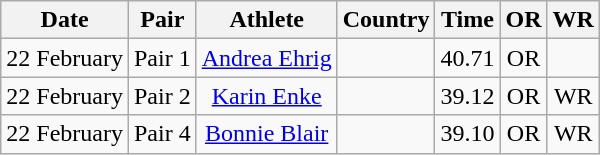<table class="wikitable" style="text-align:center">
<tr>
<th>Date</th>
<th>Pair</th>
<th>Athlete</th>
<th>Country</th>
<th>Time</th>
<th>OR</th>
<th>WR</th>
</tr>
<tr>
<td>22 February</td>
<td>Pair 1</td>
<td><a href='#'>Andrea Ehrig</a></td>
<td></td>
<td>40.71</td>
<td>OR</td>
<td></td>
</tr>
<tr>
<td>22 February</td>
<td>Pair 2</td>
<td><a href='#'>Karin Enke</a></td>
<td></td>
<td>39.12</td>
<td>OR</td>
<td>WR</td>
</tr>
<tr>
<td>22 February</td>
<td>Pair 4</td>
<td><a href='#'>Bonnie Blair</a></td>
<td></td>
<td>39.10</td>
<td>OR</td>
<td>WR</td>
</tr>
</table>
